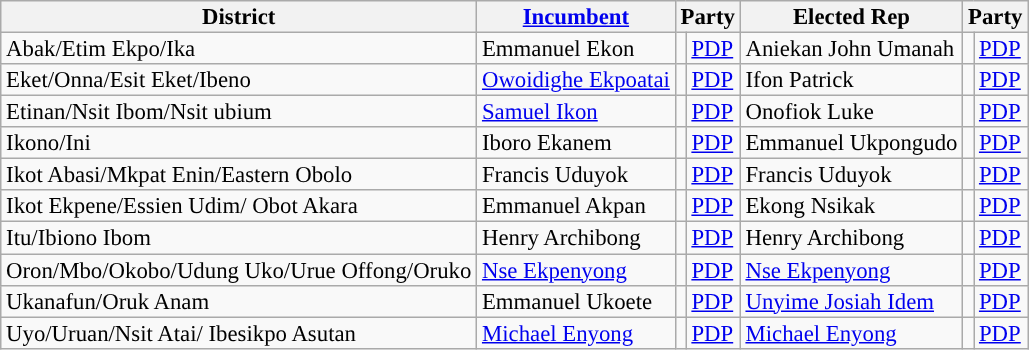<table class="sortable wikitable" style="font-size:95%;line-height:14px;">
<tr>
<th class="unsortable">District</th>
<th class="unsortable"><a href='#'>Incumbent</a></th>
<th colspan="2">Party</th>
<th class="unsortable">Elected Rep</th>
<th colspan="2">Party</th>
</tr>
<tr>
<td>Abak/Etim Ekpo/Ika</td>
<td>Emmanuel Ekon</td>
<td style="background:"></td>
<td><a href='#'>PDP</a></td>
<td>Aniekan John Umanah</td>
<td style="background:"></td>
<td><a href='#'>PDP</a></td>
</tr>
<tr>
<td>Eket/Onna/Esit Eket/Ibeno</td>
<td><a href='#'>Owoidighe Ekpoatai</a></td>
<td style="background:"></td>
<td><a href='#'>PDP</a></td>
<td>Ifon Patrick</td>
<td style="background:"></td>
<td><a href='#'>PDP</a></td>
</tr>
<tr>
<td>Etinan/Nsit Ibom/Nsit ubium</td>
<td><a href='#'>Samuel Ikon</a></td>
<td style="background:"></td>
<td><a href='#'>PDP</a></td>
<td>Onofiok Luke</td>
<td style="background:"></td>
<td><a href='#'>PDP</a></td>
</tr>
<tr>
<td>Ikono/Ini</td>
<td>Iboro Ekanem</td>
<td style="background:"></td>
<td><a href='#'>PDP</a></td>
<td>Emmanuel Ukpongudo</td>
<td style="background:"></td>
<td><a href='#'>PDP</a></td>
</tr>
<tr>
<td>Ikot Abasi/Mkpat Enin/Eastern Obolo</td>
<td>Francis Uduyok</td>
<td style="background:"></td>
<td><a href='#'>PDP</a></td>
<td>Francis Uduyok</td>
<td style="background:"></td>
<td><a href='#'>PDP</a></td>
</tr>
<tr>
<td>Ikot Ekpene/Essien Udim/ Obot Akara</td>
<td>Emmanuel Akpan</td>
<td style="background:"></td>
<td><a href='#'>PDP</a></td>
<td>Ekong Nsikak</td>
<td style="background:"></td>
<td><a href='#'>PDP</a></td>
</tr>
<tr>
<td>Itu/Ibiono Ibom</td>
<td>Henry Archibong</td>
<td style="background:"></td>
<td><a href='#'>PDP</a></td>
<td>Henry Archibong</td>
<td style="background:"></td>
<td><a href='#'>PDP</a></td>
</tr>
<tr>
<td>Oron/Mbo/Okobo/Udung Uko/Urue Offong/Oruko</td>
<td><a href='#'>Nse Ekpenyong</a></td>
<td style="background:"></td>
<td><a href='#'>PDP</a></td>
<td><a href='#'>Nse Ekpenyong</a></td>
<td style="background:"></td>
<td><a href='#'>PDP</a></td>
</tr>
<tr>
<td>Ukanafun/Oruk Anam</td>
<td>Emmanuel Ukoete</td>
<td style="background:"></td>
<td><a href='#'>PDP</a></td>
<td><a href='#'>Unyime Josiah Idem</a></td>
<td style="background:"></td>
<td><a href='#'>PDP</a></td>
</tr>
<tr>
<td>Uyo/Uruan/Nsit Atai/ Ibesikpo Asutan</td>
<td><a href='#'>Michael Enyong</a></td>
<td style="background:"></td>
<td><a href='#'>PDP</a></td>
<td><a href='#'>Michael Enyong</a></td>
<td style="background:"></td>
<td><a href='#'>PDP</a></td>
</tr>
</table>
